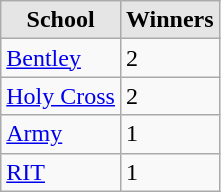<table class="wikitable">
<tr>
<th style="background:#e5e5e5;">School</th>
<th style="background:#e5e5e5;">Winners</th>
</tr>
<tr>
<td><a href='#'>Bentley</a></td>
<td>2</td>
</tr>
<tr>
<td><a href='#'>Holy Cross</a></td>
<td>2</td>
</tr>
<tr>
<td><a href='#'>Army</a></td>
<td>1</td>
</tr>
<tr>
<td><a href='#'>RIT</a></td>
<td>1</td>
</tr>
</table>
